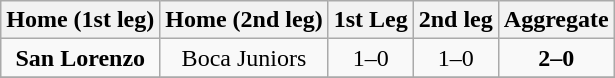<table class="wikitable" style="text-align: center;">
<tr>
<th>Home (1st leg)</th>
<th>Home (2nd leg)</th>
<th>1st Leg</th>
<th>2nd leg</th>
<th>Aggregate</th>
</tr>
<tr>
<td><strong>San Lorenzo</strong></td>
<td>Boca Juniors</td>
<td>1–0</td>
<td>1–0</td>
<td><strong>2–0</strong></td>
</tr>
<tr>
</tr>
</table>
